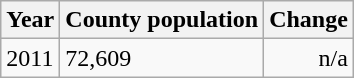<table class="wikitable">
<tr>
<th>Year</th>
<th>County population</th>
<th>Change</th>
</tr>
<tr>
<td>2011</td>
<td>72,609</td>
<td align="right">n/a</td>
</tr>
</table>
